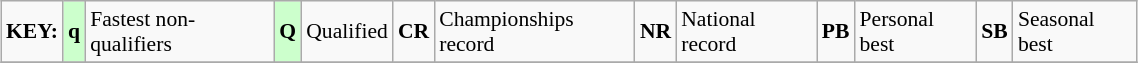<table class="wikitable" style="margin:0.5em auto; font-size:90%;position:relative;" width=60%>
<tr>
<td><strong>KEY:</strong></td>
<td bgcolor=ccffcc align=center><strong>q</strong></td>
<td>Fastest non-qualifiers</td>
<td bgcolor=ccffcc align=center><strong>Q</strong></td>
<td>Qualified</td>
<td align=center><strong>CR</strong></td>
<td>Championships record</td>
<td align=center><strong>NR</strong></td>
<td>National record</td>
<td align=center><strong>PB</strong></td>
<td>Personal best</td>
<td align=center><strong>SB</strong></td>
<td>Seasonal best</td>
</tr>
<tr>
</tr>
</table>
